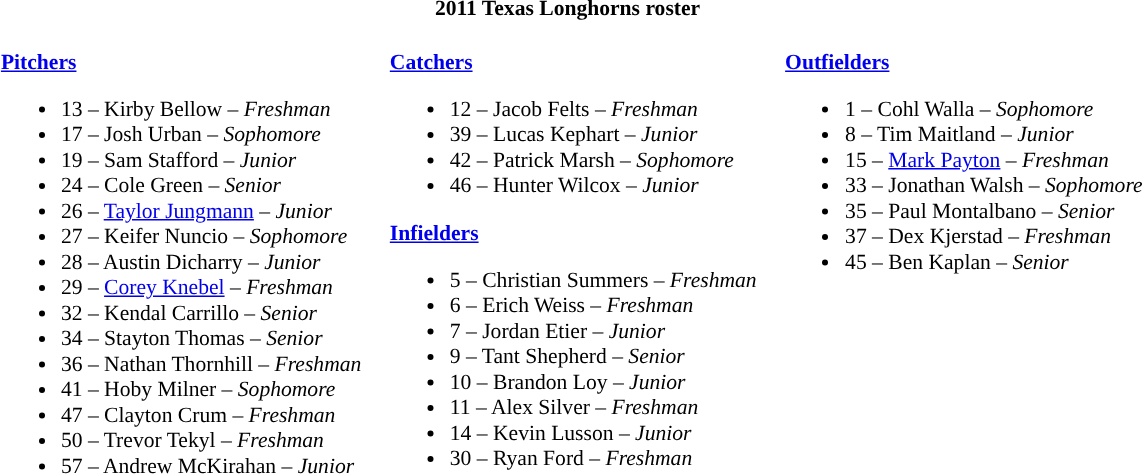<table class="toccolours" style="border-collapse:collapse; font-size:90%;">
<tr>
<th colspan=9>2011 Texas Longhorns roster</th>
</tr>
<tr>
<td width="03"> </td>
<td valign="top"><br><strong><a href='#'>Pitchers</a></strong><ul><li>13 – Kirby Bellow – <em>Freshman</em></li><li>17 – Josh Urban – <em>Sophomore</em></li><li>19 – Sam Stafford – <em>Junior</em></li><li>24 – Cole Green – <em>Senior</em></li><li>26 – <a href='#'>Taylor Jungmann</a> – <em>Junior</em></li><li>27 – Keifer Nuncio – <em>Sophomore</em></li><li>28 – Austin Dicharry – <em>Junior</em></li><li>29 – <a href='#'>Corey Knebel</a> – <em>Freshman</em></li><li>32 – Kendal Carrillo – <em>Senior</em></li><li>34 – Stayton Thomas – <em>Senior</em></li><li>36 – Nathan Thornhill – <em>Freshman</em></li><li>41 – Hoby Milner – <em>Sophomore</em></li><li>47 – Clayton Crum – <em>Freshman</em></li><li>50 – Trevor Tekyl – <em>Freshman</em></li><li>57 – Andrew McKirahan – <em>Junior</em></li></ul></td>
<td width="15"> </td>
<td valign="top"><br><strong><a href='#'>Catchers</a></strong><ul><li>12 – Jacob Felts – <em>Freshman</em></li><li>39 – Lucas Kephart – <em>Junior</em></li><li>42 – Patrick Marsh – <em>Sophomore</em></li><li>46 – Hunter Wilcox – <em>Junior</em></li></ul><strong><a href='#'>Infielders</a></strong><ul><li>5 – Christian Summers – <em>Freshman</em></li><li>6 – Erich Weiss – <em>Freshman</em></li><li>7 – Jordan Etier – <em>Junior</em></li><li>9 – Tant Shepherd – <em>Senior</em></li><li>10 – Brandon Loy – <em>Junior</em></li><li>11 – Alex Silver – <em>Freshman</em></li><li>14 – Kevin Lusson – <em>Junior</em></li><li>30 – Ryan Ford – <em>Freshman</em></li></ul></td>
<td width="15"> </td>
<td valign="top"><br><strong><a href='#'>Outfielders</a></strong><ul><li>1 – Cohl Walla – <em>Sophomore</em></li><li>8 – Tim Maitland – <em>Junior</em></li><li>15 – <a href='#'>Mark Payton</a> – <em>Freshman</em></li><li>33 – Jonathan Walsh – <em>Sophomore</em></li><li>35 – Paul Montalbano – <em>Senior</em></li><li>37 – Dex Kjerstad – <em>Freshman</em></li><li>45 – Ben Kaplan – <em>Senior</em></li></ul></td>
</tr>
</table>
